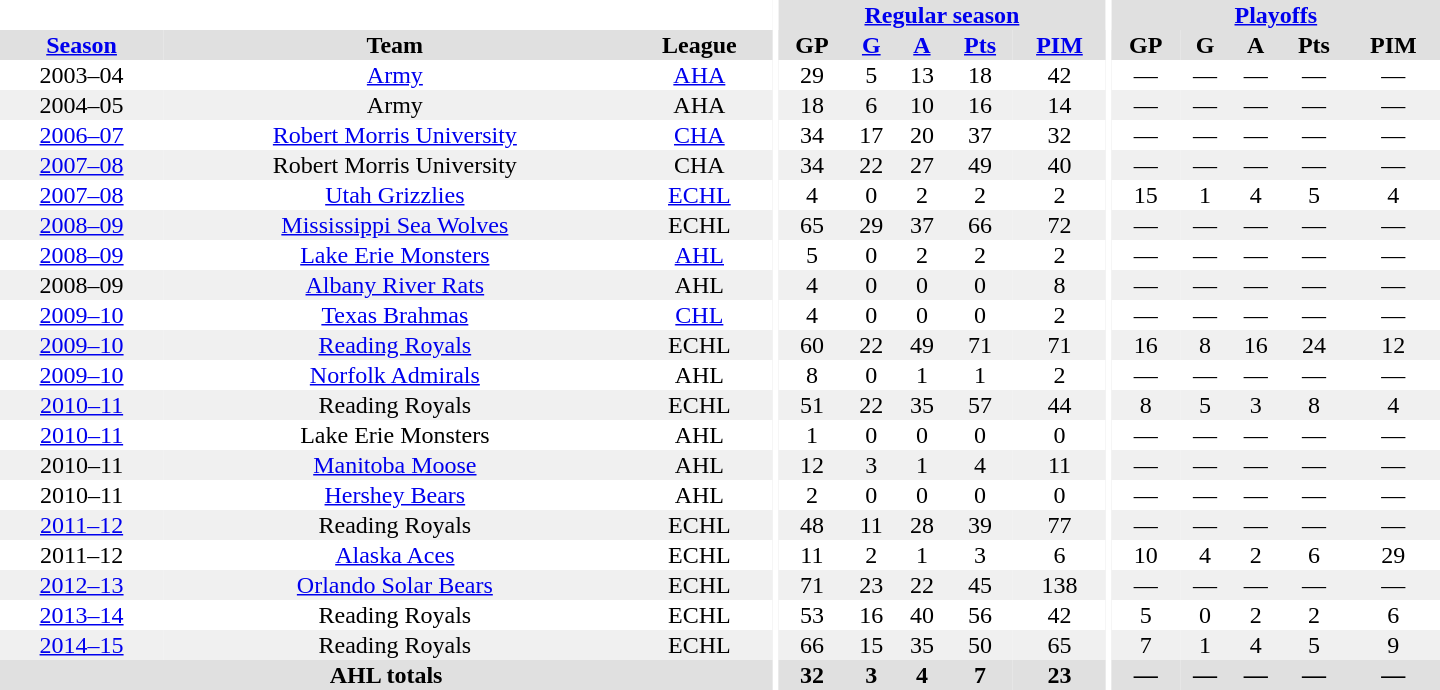<table border="0" cellpadding="1" cellspacing="0" style="text-align:center; width:60em">
<tr bgcolor="#e0e0e0">
<th colspan="3" bgcolor="#ffffff"></th>
<th rowspan="99" bgcolor="#ffffff"></th>
<th colspan="5"><a href='#'>Regular season</a></th>
<th rowspan="99" bgcolor="#ffffff"></th>
<th colspan="5"><a href='#'>Playoffs</a></th>
</tr>
<tr bgcolor="#e0e0e0">
<th><a href='#'>Season</a></th>
<th>Team</th>
<th>League</th>
<th>GP</th>
<th><a href='#'>G</a></th>
<th><a href='#'>A</a></th>
<th><a href='#'>Pts</a></th>
<th><a href='#'>PIM</a></th>
<th>GP</th>
<th>G</th>
<th>A</th>
<th>Pts</th>
<th>PIM</th>
</tr>
<tr ALIGN="center">
<td>2003–04</td>
<td><a href='#'>Army</a></td>
<td><a href='#'>AHA</a></td>
<td>29</td>
<td>5</td>
<td>13</td>
<td>18</td>
<td>42</td>
<td>—</td>
<td>—</td>
<td>—</td>
<td>—</td>
<td>—</td>
</tr>
<tr ALIGN="center" bgcolor="#f0f0f0">
<td>2004–05</td>
<td>Army</td>
<td>AHA</td>
<td>18</td>
<td>6</td>
<td>10</td>
<td>16</td>
<td>14</td>
<td>—</td>
<td>—</td>
<td>—</td>
<td>—</td>
<td>—</td>
</tr>
<tr ALIGN="center">
<td><a href='#'>2006–07</a></td>
<td><a href='#'>Robert Morris University</a></td>
<td><a href='#'>CHA</a></td>
<td>34</td>
<td>17</td>
<td>20</td>
<td>37</td>
<td>32</td>
<td>—</td>
<td>—</td>
<td>—</td>
<td>—</td>
<td>—</td>
</tr>
<tr ALIGN="center" bgcolor="#f0f0f0">
<td><a href='#'>2007–08</a></td>
<td>Robert Morris University</td>
<td>CHA</td>
<td>34</td>
<td>22</td>
<td>27</td>
<td>49</td>
<td>40</td>
<td>—</td>
<td>—</td>
<td>—</td>
<td>—</td>
<td>—</td>
</tr>
<tr ALIGN="center">
<td><a href='#'>2007–08</a></td>
<td><a href='#'>Utah Grizzlies</a></td>
<td><a href='#'>ECHL</a></td>
<td>4</td>
<td>0</td>
<td>2</td>
<td>2</td>
<td>2</td>
<td>15</td>
<td>1</td>
<td>4</td>
<td>5</td>
<td>4</td>
</tr>
<tr ALIGN="center" bgcolor="#f0f0f0">
<td><a href='#'>2008–09</a></td>
<td><a href='#'>Mississippi Sea Wolves</a></td>
<td>ECHL</td>
<td>65</td>
<td>29</td>
<td>37</td>
<td>66</td>
<td>72</td>
<td>—</td>
<td>—</td>
<td>—</td>
<td>—</td>
<td>—</td>
</tr>
<tr ALIGN="center">
<td><a href='#'>2008–09</a></td>
<td><a href='#'>Lake Erie Monsters</a></td>
<td><a href='#'>AHL</a></td>
<td>5</td>
<td>0</td>
<td>2</td>
<td>2</td>
<td>2</td>
<td>—</td>
<td>—</td>
<td>—</td>
<td>—</td>
<td>—</td>
</tr>
<tr ALIGN="center" bgcolor="#f0f0f0">
<td>2008–09</td>
<td><a href='#'>Albany River Rats</a></td>
<td>AHL</td>
<td>4</td>
<td>0</td>
<td>0</td>
<td>0</td>
<td>8</td>
<td>—</td>
<td>—</td>
<td>—</td>
<td>—</td>
<td>—</td>
</tr>
<tr ALIGN="center">
<td><a href='#'>2009–10</a></td>
<td><a href='#'>Texas Brahmas</a></td>
<td><a href='#'>CHL</a></td>
<td>4</td>
<td>0</td>
<td>0</td>
<td>0</td>
<td>2</td>
<td>—</td>
<td>—</td>
<td>—</td>
<td>—</td>
<td>—</td>
</tr>
<tr ALIGN="center" bgcolor="#f0f0f0">
<td><a href='#'>2009–10</a></td>
<td><a href='#'>Reading Royals</a></td>
<td>ECHL</td>
<td>60</td>
<td>22</td>
<td>49</td>
<td>71</td>
<td>71</td>
<td>16</td>
<td>8</td>
<td>16</td>
<td>24</td>
<td>12</td>
</tr>
<tr ALIGN="center">
<td><a href='#'>2009–10</a></td>
<td><a href='#'>Norfolk Admirals</a></td>
<td>AHL</td>
<td>8</td>
<td>0</td>
<td>1</td>
<td>1</td>
<td>2</td>
<td>—</td>
<td>—</td>
<td>—</td>
<td>—</td>
<td>—</td>
</tr>
<tr ALIGN="center" bgcolor="#f0f0f0">
<td><a href='#'>2010–11</a></td>
<td>Reading Royals</td>
<td>ECHL</td>
<td>51</td>
<td>22</td>
<td>35</td>
<td>57</td>
<td>44</td>
<td>8</td>
<td>5</td>
<td>3</td>
<td>8</td>
<td>4</td>
</tr>
<tr ALIGN="center">
<td><a href='#'>2010–11</a></td>
<td>Lake Erie Monsters</td>
<td>AHL</td>
<td>1</td>
<td>0</td>
<td>0</td>
<td>0</td>
<td>0</td>
<td>—</td>
<td>—</td>
<td>—</td>
<td>—</td>
<td>—</td>
</tr>
<tr ALIGN="center"  bgcolor="#f0f0f0">
<td>2010–11</td>
<td><a href='#'>Manitoba Moose</a></td>
<td>AHL</td>
<td>12</td>
<td>3</td>
<td>1</td>
<td>4</td>
<td>11</td>
<td>—</td>
<td>—</td>
<td>—</td>
<td>—</td>
<td>—</td>
</tr>
<tr ALIGN="center">
<td>2010–11</td>
<td><a href='#'>Hershey Bears</a></td>
<td>AHL</td>
<td>2</td>
<td>0</td>
<td>0</td>
<td>0</td>
<td>0</td>
<td>—</td>
<td>—</td>
<td>—</td>
<td>—</td>
<td>—</td>
</tr>
<tr ALIGN="center"  bgcolor="#f0f0f0">
<td><a href='#'>2011–12</a></td>
<td>Reading Royals</td>
<td>ECHL</td>
<td>48</td>
<td>11</td>
<td>28</td>
<td>39</td>
<td>77</td>
<td>—</td>
<td>—</td>
<td>—</td>
<td>—</td>
<td>—</td>
</tr>
<tr ALIGN="center">
<td>2011–12</td>
<td><a href='#'>Alaska Aces</a></td>
<td>ECHL</td>
<td>11</td>
<td>2</td>
<td>1</td>
<td>3</td>
<td>6</td>
<td>10</td>
<td>4</td>
<td>2</td>
<td>6</td>
<td>29</td>
</tr>
<tr ALIGN="center"  bgcolor="#f0f0f0">
<td><a href='#'>2012–13</a></td>
<td><a href='#'>Orlando Solar Bears</a></td>
<td>ECHL</td>
<td>71</td>
<td>23</td>
<td>22</td>
<td>45</td>
<td>138</td>
<td>—</td>
<td>—</td>
<td>—</td>
<td>—</td>
<td>—</td>
</tr>
<tr ALIGN="center">
<td><a href='#'>2013–14</a></td>
<td>Reading Royals</td>
<td>ECHL</td>
<td>53</td>
<td>16</td>
<td>40</td>
<td>56</td>
<td>42</td>
<td>5</td>
<td>0</td>
<td>2</td>
<td>2</td>
<td>6</td>
</tr>
<tr ALIGN="center"  bgcolor="#f0f0f0">
<td><a href='#'>2014–15</a></td>
<td>Reading Royals</td>
<td>ECHL</td>
<td>66</td>
<td>15</td>
<td>35</td>
<td>50</td>
<td>65</td>
<td>7</td>
<td>1</td>
<td>4</td>
<td>5</td>
<td>9</td>
</tr>
<tr bgcolor="#e0e0e0">
<th colspan="3">AHL totals</th>
<th>32</th>
<th>3</th>
<th>4</th>
<th>7</th>
<th>23</th>
<th>—</th>
<th>—</th>
<th>—</th>
<th>—</th>
<th>—</th>
</tr>
</table>
